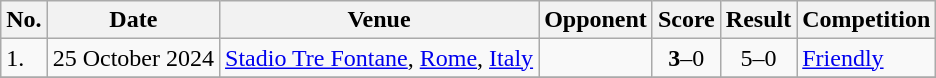<table class="wikitable">
<tr>
<th>No.</th>
<th>Date</th>
<th>Venue</th>
<th>Opponent</th>
<th>Score</th>
<th>Result</th>
<th>Competition</th>
</tr>
<tr>
<td>1.</td>
<td>25 October 2024</td>
<td><a href='#'>Stadio Tre Fontane</a>, <a href='#'>Rome</a>, <a href='#'>Italy</a></td>
<td></td>
<td align=center><strong>3</strong>–0</td>
<td align=center>5–0</td>
<td><a href='#'>Friendly</a></td>
</tr>
<tr>
</tr>
</table>
